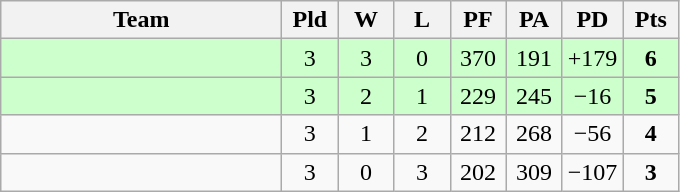<table class=wikitable style="text-align:center">
<tr>
<th width=180>Team</th>
<th width=30>Pld</th>
<th width=30>W</th>
<th width=30>L</th>
<th width=30>PF</th>
<th width=30>PA</th>
<th width=30>PD</th>
<th width=30>Pts</th>
</tr>
<tr bgcolor="#ccffcc">
<td align="left"></td>
<td>3</td>
<td>3</td>
<td>0</td>
<td>370</td>
<td>191</td>
<td>+179</td>
<td><strong>6</strong></td>
</tr>
<tr bgcolor="#ccffcc">
<td align="left"></td>
<td>3</td>
<td>2</td>
<td>1</td>
<td>229</td>
<td>245</td>
<td>−16</td>
<td><strong>5</strong></td>
</tr>
<tr>
<td align="left"></td>
<td>3</td>
<td>1</td>
<td>2</td>
<td>212</td>
<td>268</td>
<td>−56</td>
<td><strong>4</strong></td>
</tr>
<tr>
<td align="left"></td>
<td>3</td>
<td>0</td>
<td>3</td>
<td>202</td>
<td>309</td>
<td>−107</td>
<td><strong>3</strong></td>
</tr>
</table>
